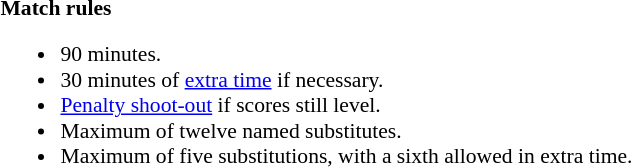<table style="width:100%; font-size:90%;">
<tr>
<td style="width:40%; vertical-align:top;"><br><strong>Match rules</strong><ul><li>90 minutes.</li><li>30 minutes of <a href='#'>extra time</a> if necessary.</li><li><a href='#'>Penalty shoot-out</a> if scores still level.</li><li>Maximum of twelve named substitutes.</li><li>Maximum of five substitutions, with a sixth allowed in extra time.</li></ul></td>
</tr>
</table>
